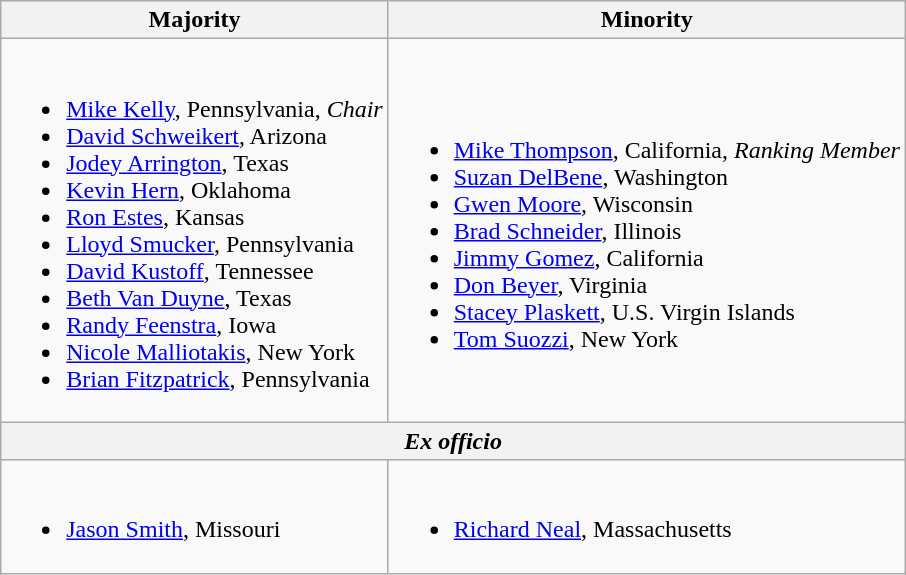<table class=wikitable>
<tr>
<th>Majority</th>
<th>Minority</th>
</tr>
<tr>
<td><br><ul><li><a href='#'>Mike Kelly</a>, Pennsylvania, <em>Chair</em></li><li><a href='#'>David Schweikert</a>, Arizona</li><li><a href='#'>Jodey Arrington</a>, Texas</li><li><a href='#'>Kevin Hern</a>, Oklahoma</li><li><a href='#'>Ron Estes</a>, Kansas</li><li><a href='#'>Lloyd Smucker</a>, Pennsylvania</li><li><a href='#'>David Kustoff</a>, Tennessee</li><li><a href='#'>Beth Van Duyne</a>, Texas</li><li><a href='#'>Randy Feenstra</a>, Iowa</li><li><a href='#'>Nicole Malliotakis</a>, New York</li><li><a href='#'>Brian Fitzpatrick</a>, Pennsylvania</li></ul></td>
<td><br><ul><li><a href='#'>Mike Thompson</a>, California, <em>Ranking Member</em></li><li><a href='#'>Suzan DelBene</a>, Washington</li><li><a href='#'>Gwen Moore</a>, Wisconsin</li><li><a href='#'>Brad Schneider</a>, Illinois</li><li><a href='#'>Jimmy Gomez</a>, California</li><li><a href='#'>Don Beyer</a>, Virginia</li><li><a href='#'>Stacey Plaskett</a>, U.S. Virgin Islands</li><li><a href='#'>Tom Suozzi</a>, New York</li></ul></td>
</tr>
<tr>
<th colspan=2><em>Ex officio</em></th>
</tr>
<tr>
<td><br><ul><li><a href='#'>Jason Smith</a>, Missouri</li></ul></td>
<td><br><ul><li><a href='#'>Richard Neal</a>, Massachusetts</li></ul></td>
</tr>
</table>
